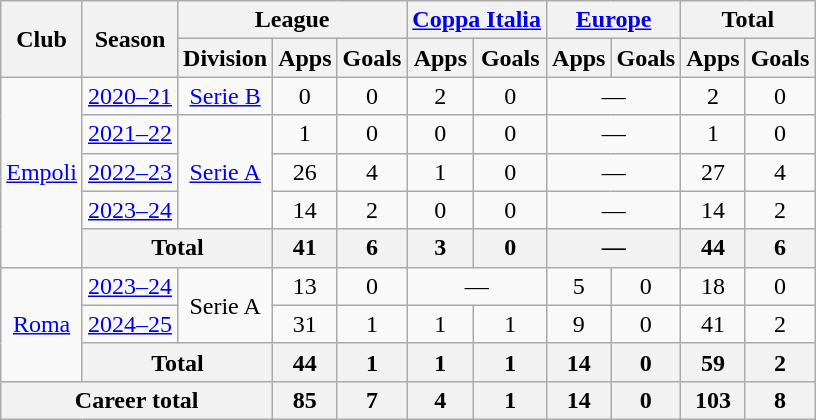<table class="wikitable" style="text-align:center">
<tr>
<th rowspan="2">Club</th>
<th rowspan="2">Season</th>
<th colspan="3">League</th>
<th colspan="2"><a href='#'>Coppa Italia</a></th>
<th colspan="2"><a href='#'>Europe</a></th>
<th colspan="2">Total</th>
</tr>
<tr>
<th>Division</th>
<th>Apps</th>
<th>Goals</th>
<th>Apps</th>
<th>Goals</th>
<th>Apps</th>
<th>Goals</th>
<th>Apps</th>
<th>Goals</th>
</tr>
<tr>
<td rowspan="5"><a href='#'>Empoli</a></td>
<td><a href='#'>2020–21</a></td>
<td><a href='#'>Serie B</a></td>
<td>0</td>
<td>0</td>
<td>2</td>
<td>0</td>
<td colspan="2">—</td>
<td>2</td>
<td>0</td>
</tr>
<tr>
<td><a href='#'>2021–22</a></td>
<td rowspan="3"><a href='#'>Serie A</a></td>
<td>1</td>
<td>0</td>
<td>0</td>
<td>0</td>
<td colspan="2">—</td>
<td>1</td>
<td>0</td>
</tr>
<tr>
<td><a href='#'>2022–23</a></td>
<td>26</td>
<td>4</td>
<td>1</td>
<td>0</td>
<td colspan="2">—</td>
<td>27</td>
<td>4</td>
</tr>
<tr>
<td><a href='#'>2023–24</a></td>
<td>14</td>
<td>2</td>
<td>0</td>
<td>0</td>
<td colspan="2">—</td>
<td>14</td>
<td>2</td>
</tr>
<tr>
<th colspan="2">Total</th>
<th>41</th>
<th>6</th>
<th>3</th>
<th>0</th>
<th colspan="2">—</th>
<th>44</th>
<th>6</th>
</tr>
<tr>
<td rowspan="3"><a href='#'>Roma</a></td>
<td><a href='#'>2023–24</a></td>
<td rowspan="2">Serie A</td>
<td>13</td>
<td>0</td>
<td colspan="2">—</td>
<td>5</td>
<td>0</td>
<td>18</td>
<td>0</td>
</tr>
<tr>
<td><a href='#'>2024–25</a></td>
<td>31</td>
<td>1</td>
<td>1</td>
<td>1</td>
<td>9</td>
<td>0</td>
<td>41</td>
<td>2</td>
</tr>
<tr>
<th colspan="2">Total</th>
<th>44</th>
<th>1</th>
<th>1</th>
<th>1</th>
<th>14</th>
<th>0</th>
<th>59</th>
<th>2</th>
</tr>
<tr>
<th colspan="3">Career total</th>
<th>85</th>
<th>7</th>
<th>4</th>
<th>1</th>
<th>14</th>
<th>0</th>
<th>103</th>
<th>8</th>
</tr>
</table>
